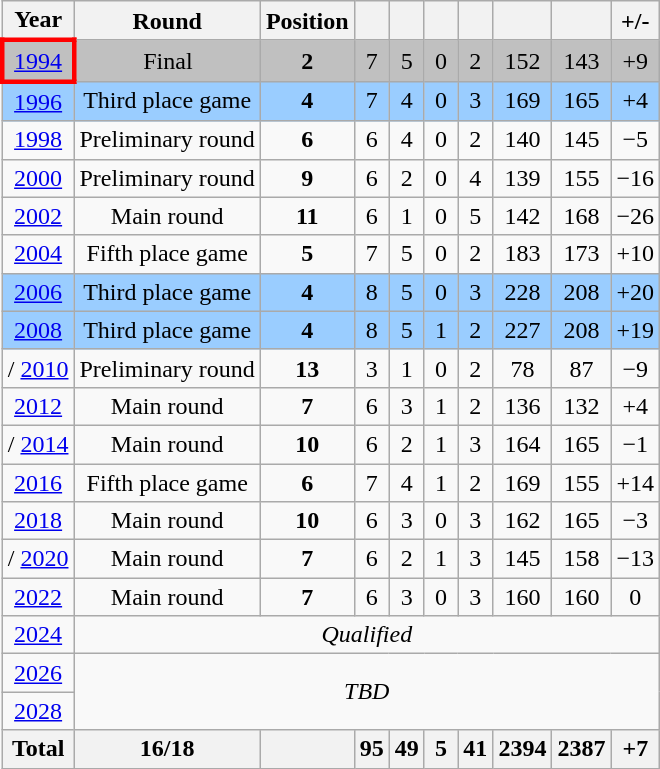<table class="wikitable" style="text-align: center;">
<tr>
<th>Year</th>
<th>Round</th>
<th>Position</th>
<th width="15"></th>
<th width="15"></th>
<th width="15"></th>
<th width="15"></th>
<th></th>
<th></th>
<th>+/-</th>
</tr>
<tr style="background:silver;">
<td style="border: 3px solid red"> <a href='#'>1994</a></td>
<td>Final</td>
<td><strong>2</strong></td>
<td>7</td>
<td>5</td>
<td>0</td>
<td>2</td>
<td>152</td>
<td>143</td>
<td>+9</td>
</tr>
<tr style="background:#9acdff;">
<td> <a href='#'>1996</a></td>
<td>Third place game</td>
<td><strong>4</strong></td>
<td>7</td>
<td>4</td>
<td>0</td>
<td>3</td>
<td>169</td>
<td>165</td>
<td>+4</td>
</tr>
<tr>
<td> <a href='#'>1998</a></td>
<td>Preliminary round</td>
<td><strong>6</strong></td>
<td>6</td>
<td>4</td>
<td>0</td>
<td>2</td>
<td>140</td>
<td>145</td>
<td>−5</td>
</tr>
<tr>
<td> <a href='#'>2000</a></td>
<td>Preliminary round</td>
<td><strong>9</strong></td>
<td>6</td>
<td>2</td>
<td>0</td>
<td>4</td>
<td>139</td>
<td>155</td>
<td>−16</td>
</tr>
<tr>
<td> <a href='#'>2002</a></td>
<td>Main round</td>
<td><strong>11</strong></td>
<td>6</td>
<td>1</td>
<td>0</td>
<td>5</td>
<td>142</td>
<td>168</td>
<td>−26</td>
</tr>
<tr>
<td> <a href='#'>2004</a></td>
<td>Fifth place game</td>
<td><strong>5</strong></td>
<td>7</td>
<td>5</td>
<td>0</td>
<td>2</td>
<td>183</td>
<td>173</td>
<td>+10</td>
</tr>
<tr style="background:#9acdff;">
<td> <a href='#'>2006</a></td>
<td>Third place game</td>
<td><strong>4</strong></td>
<td>8</td>
<td>5</td>
<td>0</td>
<td>3</td>
<td>228</td>
<td>208</td>
<td>+20</td>
</tr>
<tr style="background:#9acdff;">
<td> <a href='#'>2008</a></td>
<td>Third place game</td>
<td><strong>4</strong></td>
<td>8</td>
<td>5</td>
<td>1</td>
<td>2</td>
<td>227</td>
<td>208</td>
<td>+19</td>
</tr>
<tr>
<td>/ <a href='#'>2010</a></td>
<td>Preliminary round</td>
<td><strong>13</strong></td>
<td>3</td>
<td>1</td>
<td>0</td>
<td>2</td>
<td>78</td>
<td>87</td>
<td>−9</td>
</tr>
<tr>
<td> <a href='#'>2012</a></td>
<td>Main round</td>
<td><strong>7</strong></td>
<td>6</td>
<td>3</td>
<td>1</td>
<td>2</td>
<td>136</td>
<td>132</td>
<td>+4</td>
</tr>
<tr>
<td>/ <a href='#'>2014</a></td>
<td>Main round</td>
<td><strong>10</strong></td>
<td>6</td>
<td>2</td>
<td>1</td>
<td>3</td>
<td>164</td>
<td>165</td>
<td>−1</td>
</tr>
<tr>
<td> <a href='#'>2016</a></td>
<td>Fifth place game</td>
<td><strong>6</strong></td>
<td>7</td>
<td>4</td>
<td>1</td>
<td>2</td>
<td>169</td>
<td>155</td>
<td>+14</td>
</tr>
<tr>
<td> <a href='#'>2018</a></td>
<td>Main round</td>
<td><strong>10</strong></td>
<td>6</td>
<td>3</td>
<td>0</td>
<td>3</td>
<td>162</td>
<td>165</td>
<td>−3</td>
</tr>
<tr>
<td>/ <a href='#'>2020</a></td>
<td>Main round</td>
<td><strong>7</strong></td>
<td>6</td>
<td>2</td>
<td>1</td>
<td>3</td>
<td>145</td>
<td>158</td>
<td>−13</td>
</tr>
<tr>
<td> <a href='#'>2022</a></td>
<td>Main round</td>
<td><strong>7</strong></td>
<td>6</td>
<td>3</td>
<td>0</td>
<td>3</td>
<td>160</td>
<td>160</td>
<td>0</td>
</tr>
<tr>
<td> <a href='#'>2024</a></td>
<td colspan="9"><em>Qualified</em></td>
</tr>
<tr>
<td> <a href='#'>2026</a></td>
<td colspan="9" rowspan="2"><em>TBD</em></td>
</tr>
<tr>
<td> <a href='#'>2028</a></td>
</tr>
<tr>
<th>Total</th>
<th>16/18</th>
<th></th>
<th>95</th>
<th>49</th>
<th>5</th>
<th>41</th>
<th>2394</th>
<th>2387</th>
<th>+7</th>
</tr>
</table>
